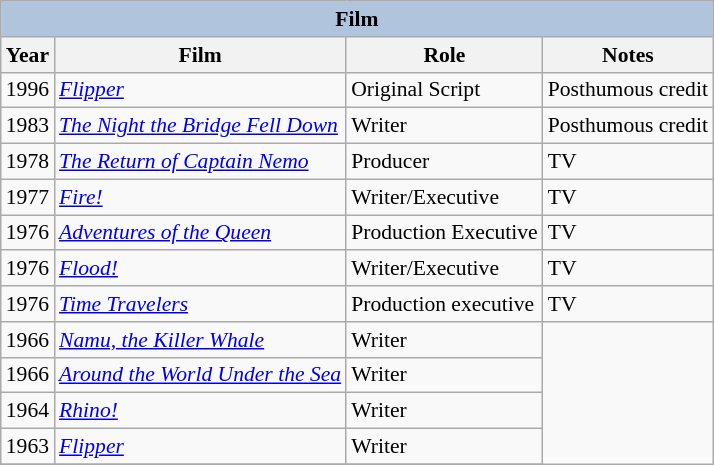<table class="wikitable" style="font-size: 90%;">
<tr>
<th colspan="4" style="background: LightSteelBlue;">Film</th>
</tr>
<tr>
<th>Year</th>
<th>Film</th>
<th>Role</th>
<th>Notes</th>
</tr>
<tr>
<td>1996</td>
<td><em><a href='#'>Flipper</a></em></td>
<td>Original Script</td>
<td>Posthumous credit</td>
</tr>
<tr>
<td>1983</td>
<td><em><a href='#'>The Night the Bridge Fell Down</a></em></td>
<td>Writer</td>
<td>Posthumous credit</td>
</tr>
<tr>
<td>1978</td>
<td><em><a href='#'>The Return of Captain Nemo</a></em></td>
<td>Producer</td>
<td>TV</td>
</tr>
<tr>
<td>1977</td>
<td><em><a href='#'>Fire!</a></em></td>
<td>Writer/Executive</td>
<td>TV</td>
</tr>
<tr>
<td>1976</td>
<td><em><a href='#'>Adventures of the Queen</a></em></td>
<td>Production Executive</td>
<td>TV</td>
</tr>
<tr>
<td>1976</td>
<td><em><a href='#'>Flood!</a></em></td>
<td>Writer/Executive</td>
<td>TV</td>
</tr>
<tr>
<td>1976</td>
<td><em><a href='#'>Time Travelers</a></em></td>
<td>Production executive</td>
<td>TV</td>
</tr>
<tr>
<td>1966</td>
<td><em><a href='#'>Namu, the Killer Whale</a></em></td>
<td>Writer</td>
</tr>
<tr>
<td>1966</td>
<td><em><a href='#'>Around the World Under the Sea</a></em></td>
<td>Writer</td>
</tr>
<tr>
<td>1964</td>
<td><em><a href='#'>Rhino!</a></em></td>
<td>Writer</td>
</tr>
<tr>
<td>1963</td>
<td><em><a href='#'>Flipper</a></em></td>
<td>Writer</td>
</tr>
<tr>
</tr>
</table>
